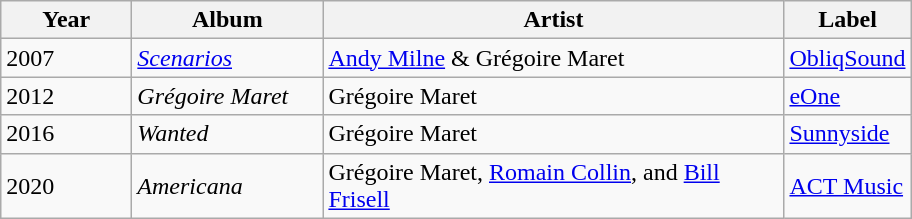<table class="wikitable" border="1">
<tr>
<th scope="col" style="width:80px;">Year</th>
<th scope="col" style="width:120px;">Album</th>
<th scope="col" style="width:300px;">Artist</th>
<th scope="col">Label</th>
</tr>
<tr>
<td>2007</td>
<td><em><a href='#'>Scenarios</a></em></td>
<td><a href='#'>Andy Milne</a> & Grégoire Maret</td>
<td><a href='#'>ObliqSound</a></td>
</tr>
<tr>
<td>2012</td>
<td><em>Grégoire Maret</em></td>
<td>Grégoire Maret</td>
<td><a href='#'>eOne</a></td>
</tr>
<tr>
<td>2016</td>
<td><em>Wanted</em></td>
<td>Grégoire Maret</td>
<td><a href='#'>Sunnyside</a></td>
</tr>
<tr>
<td>2020</td>
<td><em>Americana</em></td>
<td>Grégoire Maret, <a href='#'>Romain Collin</a>, and <a href='#'>Bill Frisell</a></td>
<td><a href='#'>ACT Music</a></td>
</tr>
</table>
